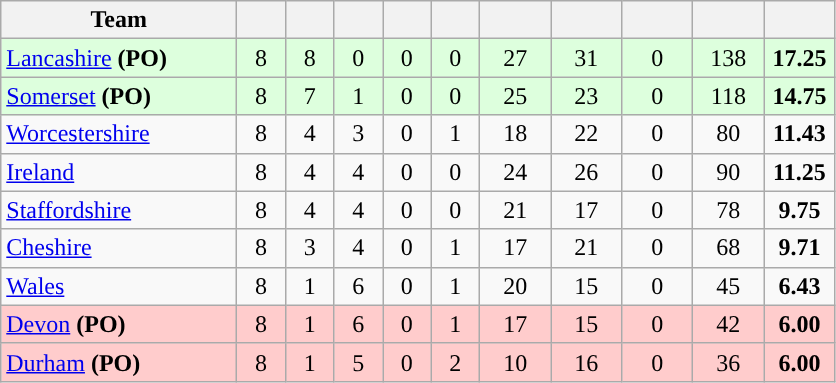<table class="wikitable" style="text-align:center">
<tr>
<th width="150">Team</th>
<th width="25"></th>
<th width="25"></th>
<th width="25"></th>
<th width="25"></th>
<th width="25"></th>
<th width="40"></th>
<th width="40"></th>
<th width="40"></th>
<th width="40"></th>
<th width="40"></th>
</tr>
<tr style="background:#dfd;">
<td style="text-align:left"><a href='#'>Lancashire</a> <strong>(PO)</strong></td>
<td>8</td>
<td>8</td>
<td>0</td>
<td>0</td>
<td>0</td>
<td>27</td>
<td>31</td>
<td>0</td>
<td>138</td>
<td><strong>17.25</strong></td>
</tr>
<tr style="background:#dfd;">
<td style="text-align:left"><a href='#'>Somerset</a> <strong>(PO)</strong></td>
<td>8</td>
<td>7</td>
<td>1</td>
<td>0</td>
<td>0</td>
<td>25</td>
<td>23</td>
<td>0</td>
<td>118</td>
<td><strong>14.75</strong></td>
</tr>
<tr>
<td style="text-align:left"><a href='#'>Worcestershire</a></td>
<td>8</td>
<td>4</td>
<td>3</td>
<td>0</td>
<td>1</td>
<td>18</td>
<td>22</td>
<td>0</td>
<td>80</td>
<td><strong>11.43</strong></td>
</tr>
<tr>
<td style="text-align:left"><a href='#'>Ireland</a></td>
<td>8</td>
<td>4</td>
<td>4</td>
<td>0</td>
<td>0</td>
<td>24</td>
<td>26</td>
<td>0</td>
<td>90</td>
<td><strong>11.25</strong></td>
</tr>
<tr>
<td style="text-align:left"><a href='#'>Staffordshire</a></td>
<td>8</td>
<td>4</td>
<td>4</td>
<td>0</td>
<td>0</td>
<td>21</td>
<td>17</td>
<td>0</td>
<td>78</td>
<td><strong>9.75</strong></td>
</tr>
<tr>
<td style="text-align:left"><a href='#'>Cheshire</a></td>
<td>8</td>
<td>3</td>
<td>4</td>
<td>0</td>
<td>1</td>
<td>17</td>
<td>21</td>
<td>0</td>
<td>68</td>
<td><strong>9.71</strong></td>
</tr>
<tr>
<td style="text-align:left"><a href='#'>Wales</a></td>
<td>8</td>
<td>1</td>
<td>6</td>
<td>0</td>
<td>1</td>
<td>20</td>
<td>15</td>
<td>0</td>
<td>45</td>
<td><strong>6.43</strong></td>
</tr>
<tr style="background:#FFCCCC">
<td style="text-align:left"><a href='#'>Devon</a>  <strong>(PO)</strong></td>
<td>8</td>
<td>1</td>
<td>6</td>
<td>0</td>
<td>1</td>
<td>17</td>
<td>15</td>
<td>0</td>
<td>42</td>
<td><strong>6.00</strong></td>
</tr>
<tr style="background:#FFCCCC">
<td style="text-align:left"><a href='#'>Durham</a>  <strong>(PO)</strong></td>
<td>8</td>
<td>1</td>
<td>5</td>
<td>0</td>
<td>2</td>
<td>10</td>
<td>16</td>
<td>0</td>
<td>36</td>
<td><strong>6.00</strong></td>
</tr>
</table>
